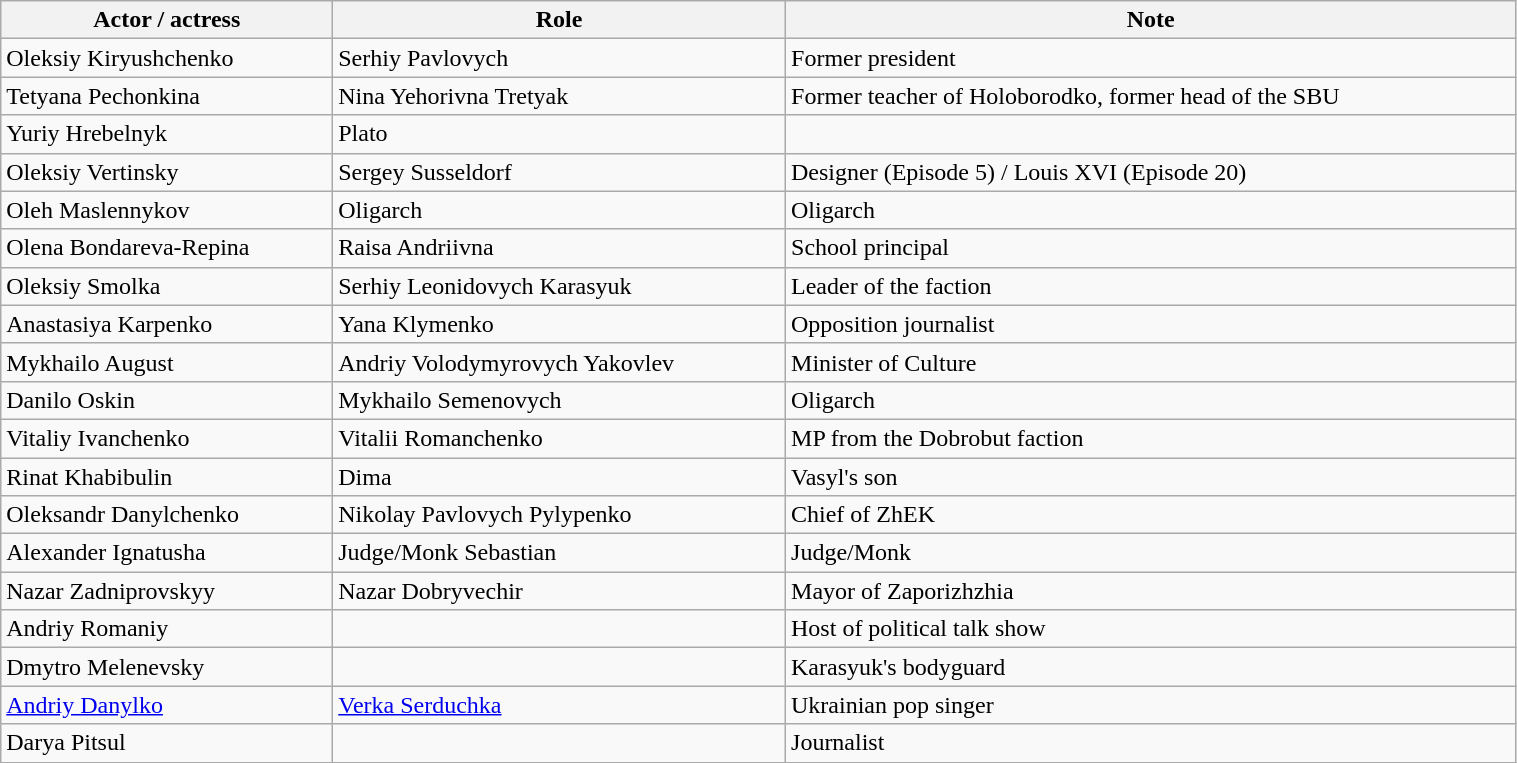<table class="wikitable plainrowheaders" width="80%">
<tr>
<th>Actor / actress</th>
<th>Role</th>
<th>Note</th>
</tr>
<tr>
<td>Oleksiy Kiryushchenko</td>
<td>Serhiy Pavlovych</td>
<td>Former president</td>
</tr>
<tr>
<td>Tetyana Pechonkina</td>
<td>Nina Yehorivna Tretyak</td>
<td>Former teacher of Holoborodko, former head of the SBU</td>
</tr>
<tr>
<td>Yuriy Hrebelnyk</td>
<td>Plato</td>
<td></td>
</tr>
<tr>
<td>Oleksiy Vertinsky</td>
<td>Sergey Susseldorf</td>
<td>Designer (Episode 5) / Louis XVI (Episode 20)</td>
</tr>
<tr>
<td>Oleh Maslennykov</td>
<td>Oligarch</td>
<td>Oligarch</td>
</tr>
<tr>
<td>Olena Bondareva-Repina</td>
<td>Raisa Andriivna</td>
<td>School principal</td>
</tr>
<tr>
<td>Oleksiy Smolka</td>
<td>Serhiy Leonidovych Karasyuk</td>
<td>Leader of the faction</td>
</tr>
<tr>
<td>Anastasiya Karpenko</td>
<td>Yana Klymenko</td>
<td>Opposition journalist</td>
</tr>
<tr>
<td>Mykhailo August</td>
<td>Andriy Volodymyrovych Yakovlev</td>
<td>Minister of Culture</td>
</tr>
<tr>
<td>Danilo Oskin</td>
<td>Mykhailo Semenovych</td>
<td>Oligarch</td>
</tr>
<tr>
<td>Vitaliy Ivanchenko</td>
<td>Vitalii Romanchenko</td>
<td>MP from the Dobrobut faction</td>
</tr>
<tr>
<td>Rinat Khabibulin</td>
<td>Dima</td>
<td>Vasyl's son</td>
</tr>
<tr>
<td>Oleksandr Danylchenko</td>
<td>Nikolay Pavlovych Pylypenko</td>
<td>Chief of ZhEK</td>
</tr>
<tr>
<td>Alexander Ignatusha</td>
<td>Judge/Monk Sebastian</td>
<td>Judge/Monk</td>
</tr>
<tr>
<td>Nazar Zadniprovskyy</td>
<td>Nazar Dobryvechir</td>
<td>Mayor of Zaporizhzhia</td>
</tr>
<tr>
<td>Andriy Romaniy</td>
<td></td>
<td>Host of political talk show</td>
</tr>
<tr>
<td>Dmytro Melenevsky</td>
<td></td>
<td>Karasyuk's bodyguard</td>
</tr>
<tr>
<td><a href='#'>Andriy Danylko</a></td>
<td><a href='#'>Verka Serduchka</a></td>
<td>Ukrainian pop singer</td>
</tr>
<tr>
<td>Darya Pitsul</td>
<td></td>
<td>Journalist</td>
</tr>
</table>
